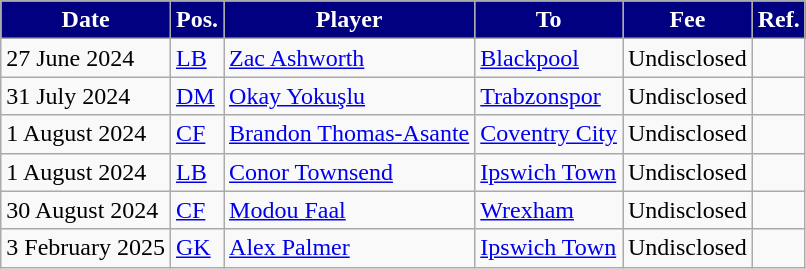<table class="wikitable plainrowheaders sortable">
<tr>
<th style="background:#000080; color:white;">Date</th>
<th style="background:#000080; color:white;">Pos.</th>
<th style="background:#000080; color:white;">Player</th>
<th style="background:#000080; color:white;">To</th>
<th style="background:#000080; color:white;">Fee</th>
<th style="background:#000080; color:white;">Ref.</th>
</tr>
<tr>
<td>27 June 2024</td>
<td><a href='#'>LB</a></td>
<td> <a href='#'>Zac Ashworth</a></td>
<td> <a href='#'>Blackpool</a></td>
<td>Undisclosed</td>
<td></td>
</tr>
<tr>
<td>31 July 2024</td>
<td><a href='#'>DM</a></td>
<td> <a href='#'>Okay Yokuşlu</a></td>
<td> <a href='#'>Trabzonspor</a></td>
<td>Undisclosed</td>
<td></td>
</tr>
<tr>
<td>1 August 2024</td>
<td><a href='#'>CF</a></td>
<td> <a href='#'>Brandon Thomas-Asante</a></td>
<td> <a href='#'>Coventry City</a></td>
<td>Undisclosed</td>
<td></td>
</tr>
<tr>
<td>1 August 2024</td>
<td><a href='#'>LB</a></td>
<td> <a href='#'>Conor Townsend</a></td>
<td> <a href='#'>Ipswich Town</a></td>
<td>Undisclosed</td>
<td></td>
</tr>
<tr>
<td>30 August 2024</td>
<td><a href='#'>CF</a></td>
<td> <a href='#'>Modou Faal</a></td>
<td> <a href='#'>Wrexham</a></td>
<td>Undisclosed</td>
<td></td>
</tr>
<tr>
<td>3 February 2025</td>
<td><a href='#'>GK</a></td>
<td> <a href='#'>Alex Palmer</a></td>
<td> <a href='#'>Ipswich Town</a></td>
<td>Undisclosed</td>
<td></td>
</tr>
</table>
